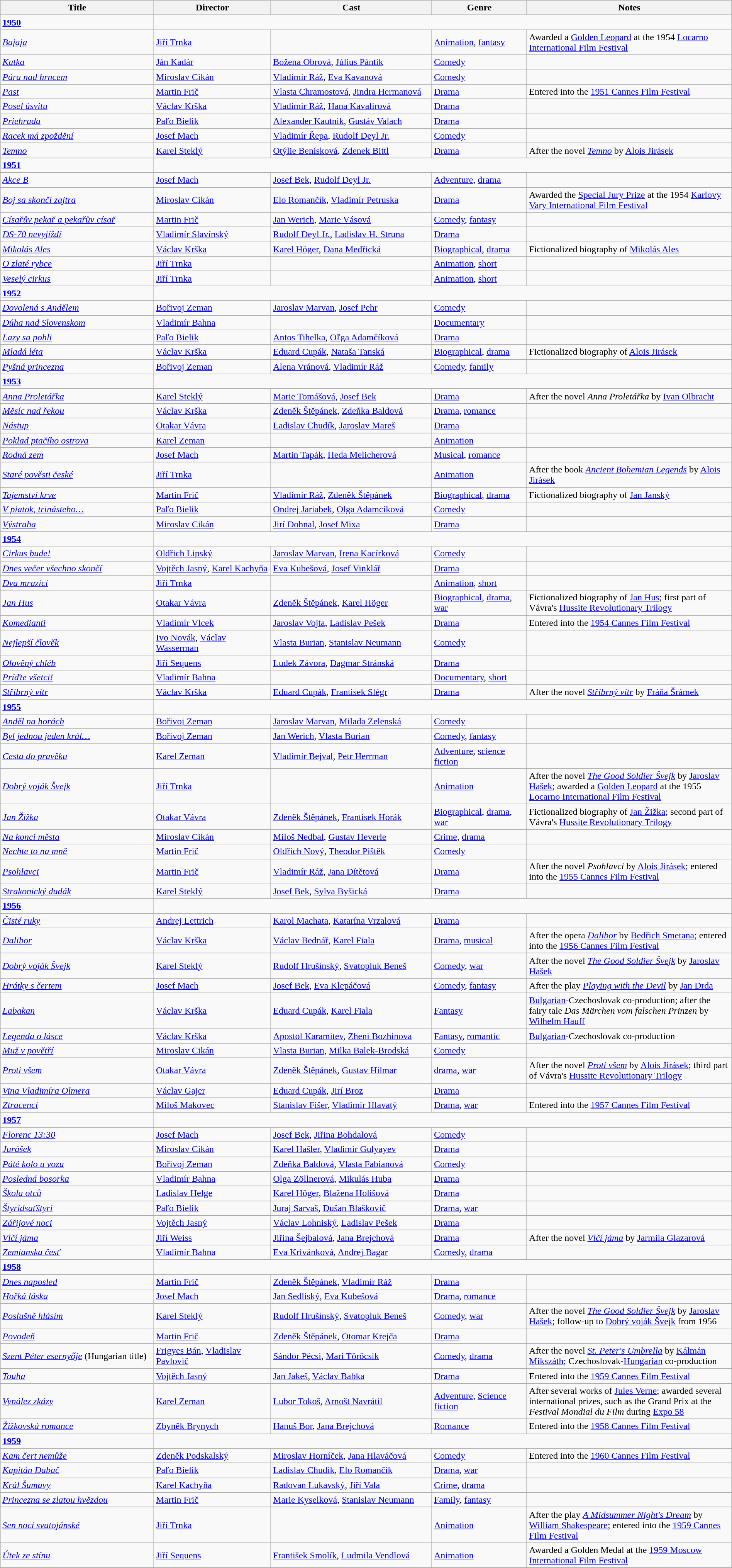<table class="wikitable" width= "100%">
<tr>
<th width=21%>Title</th>
<th width=16%>Director</th>
<th width=22%>Cast</th>
<th width=13%>Genre</th>
<th width=28%>Notes</th>
</tr>
<tr>
<td><strong><a href='#'>1950</a></strong></td>
</tr>
<tr>
<td><em><a href='#'>Bajaja</a></em></td>
<td><a href='#'>Jiří Trnka</a></td>
<td></td>
<td><a href='#'>Animation</a>, <a href='#'>fantasy</a></td>
<td>Awarded a <a href='#'>Golden Leopard</a> at the 1954 <a href='#'>Locarno International Film Festival</a></td>
</tr>
<tr>
<td><em><a href='#'>Katka</a></em></td>
<td><a href='#'>Ján Kadár</a></td>
<td><a href='#'>Božena Obrová</a>, <a href='#'>Július Pántik</a></td>
<td><a href='#'>Comedy</a></td>
<td></td>
</tr>
<tr>
<td><em><a href='#'>Pára nad hrncem</a></em></td>
<td><a href='#'>Miroslav Cikán</a></td>
<td><a href='#'>Vladimír Ráž</a>, <a href='#'>Eva Kavanová</a></td>
<td><a href='#'>Comedy</a></td>
<td></td>
</tr>
<tr>
<td><em><a href='#'>Past</a></em></td>
<td><a href='#'>Martin Frič</a></td>
<td><a href='#'>Vlasta Chramostová</a>, <a href='#'>Jindra Hermanová</a></td>
<td><a href='#'>Drama</a></td>
<td>Entered into the <a href='#'>1951 Cannes Film Festival</a></td>
</tr>
<tr>
<td><em><a href='#'>Posel úsvitu</a></em></td>
<td><a href='#'>Václav Krška</a></td>
<td><a href='#'>Vladimír Ráž</a>, <a href='#'>Hana Kavalírová</a></td>
<td><a href='#'>Drama</a></td>
<td></td>
</tr>
<tr>
<td><em><a href='#'>Priehrada</a></em></td>
<td><a href='#'>Paľo Bielik</a></td>
<td><a href='#'>Alexander Kautnik</a>, <a href='#'>Gustáv Valach</a></td>
<td><a href='#'>Drama</a></td>
<td></td>
</tr>
<tr>
<td><em><a href='#'>Racek má zpoždění</a></em></td>
<td><a href='#'>Josef Mach</a></td>
<td><a href='#'>Vladimír Řepa</a>, <a href='#'>Rudolf Deyl Jr.</a></td>
<td><a href='#'>Comedy</a></td>
<td></td>
</tr>
<tr>
<td><em><a href='#'>Temno</a></em></td>
<td><a href='#'>Karel Steklý</a></td>
<td><a href='#'>Otýlie Benísková</a>, <a href='#'>Zdenek Bittl</a></td>
<td><a href='#'>Drama</a></td>
<td>After the novel <em><a href='#'>Temno</a></em> by <a href='#'>Alois Jirásek</a></td>
</tr>
<tr>
<td><strong><a href='#'>1951</a></strong></td>
</tr>
<tr>
<td><em><a href='#'>Akce B</a></em></td>
<td><a href='#'>Josef Mach</a></td>
<td><a href='#'>Josef Bek</a>, <a href='#'>Rudolf Deyl Jr.</a></td>
<td><a href='#'>Adventure</a>, <a href='#'>drama</a></td>
<td></td>
</tr>
<tr>
<td><em><a href='#'>Boj sa skončí zajtra</a></em></td>
<td><a href='#'>Miroslav Cikán</a></td>
<td><a href='#'>Elo Romančík</a>, <a href='#'>Vladimír Petruska</a></td>
<td><a href='#'>Drama</a></td>
<td>Awarded the <a href='#'>Special Jury Prize</a> at the 1954 <a href='#'>Karlovy Vary International Film Festival</a></td>
</tr>
<tr>
<td><em><a href='#'>Císařův pekař a pekařův císař</a></em></td>
<td><a href='#'>Martin Frič</a></td>
<td><a href='#'>Jan Werich</a>, <a href='#'>Marie Vásová</a></td>
<td><a href='#'>Comedy</a>, <a href='#'>fantasy</a></td>
<td></td>
</tr>
<tr>
<td><em><a href='#'>DS-70 nevyjíždí</a></em></td>
<td><a href='#'>Vladimír Slavínský</a></td>
<td><a href='#'>Rudolf Deyl Jr.</a>, <a href='#'>Ladislav H. Struna</a></td>
<td><a href='#'>Drama</a></td>
<td></td>
</tr>
<tr>
<td><em><a href='#'>Mikolás Ales</a></em></td>
<td><a href='#'>Václav Krška</a></td>
<td><a href='#'>Karel Höger</a>, <a href='#'>Dana Medřická</a></td>
<td><a href='#'>Biographical</a>, <a href='#'>drama</a></td>
<td>Fictionalized biography of <a href='#'>Mikolás Ales</a></td>
</tr>
<tr>
<td><em><a href='#'>O zlaté rybce</a></em></td>
<td><a href='#'>Jiří Trnka</a></td>
<td></td>
<td><a href='#'>Animation</a>, <a href='#'>short</a></td>
<td></td>
</tr>
<tr>
<td><em><a href='#'>Veselý cirkus</a></em></td>
<td><a href='#'>Jiří Trnka</a></td>
<td></td>
<td><a href='#'>Animation</a>, <a href='#'>short</a></td>
<td></td>
</tr>
<tr>
<td><strong><a href='#'>1952</a></strong></td>
</tr>
<tr>
<td><em><a href='#'>Dovolená s Andělem</a></em></td>
<td><a href='#'>Bořivoj Zeman</a></td>
<td><a href='#'>Jaroslav Marvan</a>, <a href='#'>Josef Pehr</a></td>
<td><a href='#'>Comedy</a></td>
<td></td>
</tr>
<tr>
<td><em><a href='#'>Dúha nad Slovenskom</a></em></td>
<td><a href='#'>Vladimír Bahna</a></td>
<td></td>
<td><a href='#'>Documentary</a></td>
<td></td>
</tr>
<tr>
<td><em><a href='#'>Lazy sa pohli</a></em></td>
<td><a href='#'>Paľo Bielik</a></td>
<td><a href='#'>Antos Tihelka</a>, <a href='#'>Oľga Adamčíková</a></td>
<td><a href='#'>Drama</a></td>
<td></td>
</tr>
<tr>
<td><em><a href='#'>Mladá léta</a></em></td>
<td><a href='#'>Václav Krška</a></td>
<td><a href='#'>Eduard Cupák</a>, <a href='#'>Nataša Tanská</a></td>
<td><a href='#'>Biographical</a>, <a href='#'>drama</a></td>
<td>Fictionalized biography of <a href='#'>Alois Jirásek</a></td>
</tr>
<tr>
<td><em><a href='#'>Pyšná princezna</a></em></td>
<td><a href='#'>Bořivoj Zeman</a></td>
<td><a href='#'>Alena Vránová</a>, <a href='#'>Vladimír Ráž</a></td>
<td><a href='#'>Comedy</a>, <a href='#'>family</a></td>
<td></td>
</tr>
<tr>
<td><strong><a href='#'>1953</a></strong></td>
</tr>
<tr>
<td><em><a href='#'>Anna Proletářka</a></em></td>
<td><a href='#'>Karel Steklý</a></td>
<td><a href='#'>Marie Tomášová</a>, <a href='#'>Josef Bek</a></td>
<td><a href='#'>Drama</a></td>
<td>After the novel <em>Anna Proletářka</em> by <a href='#'>Ivan Olbracht</a></td>
</tr>
<tr>
<td><em><a href='#'>Měsíc nad řekou</a></em></td>
<td><a href='#'>Václav Krška</a></td>
<td><a href='#'>Zdeněk Štěpánek</a>, <a href='#'>Zdeňka Baldová</a></td>
<td><a href='#'>Drama</a>, <a href='#'>romance</a></td>
<td></td>
</tr>
<tr>
<td><em><a href='#'>Nástup</a></em></td>
<td><a href='#'>Otakar Vávra</a></td>
<td><a href='#'>Ladislav Chudík</a>, <a href='#'>Jaroslav Mareš</a></td>
<td><a href='#'>Drama</a></td>
<td></td>
</tr>
<tr>
<td><em><a href='#'>Poklad ptačího ostrova</a></em></td>
<td><a href='#'>Karel Zeman</a></td>
<td></td>
<td><a href='#'>Animation</a></td>
<td></td>
</tr>
<tr>
<td><em><a href='#'>Rodná zem</a></em></td>
<td><a href='#'>Josef Mach</a></td>
<td><a href='#'>Martin Tapák</a>, <a href='#'>Heda Melicherová</a></td>
<td><a href='#'>Musical</a>, <a href='#'>romance</a></td>
<td></td>
</tr>
<tr>
<td><em><a href='#'>Staré pověsti české</a></em></td>
<td><a href='#'>Jiří Trnka</a></td>
<td></td>
<td><a href='#'>Animation</a></td>
<td>After the book <em><a href='#'>Ancient Bohemian Legends</a></em> by <a href='#'>Alois Jirásek</a></td>
</tr>
<tr>
<td><em><a href='#'>Tajemství krve</a></em></td>
<td><a href='#'>Martin Frič</a></td>
<td><a href='#'>Vladimír Ráž</a>, <a href='#'>Zdeněk Štěpánek</a></td>
<td><a href='#'>Biographical</a>, <a href='#'>drama</a></td>
<td>Fictionalized biography of <a href='#'>Jan Janský</a></td>
</tr>
<tr>
<td><em><a href='#'>V piatok, trinásteho…</a></em></td>
<td><a href='#'>Paľo Bielik</a></td>
<td><a href='#'>Ondrej Jariabek</a>, <a href='#'>Olga Adamcíková</a></td>
<td><a href='#'>Comedy</a></td>
<td></td>
</tr>
<tr>
<td><em><a href='#'>Výstraha</a></em></td>
<td><a href='#'>Miroslav Cikán</a></td>
<td><a href='#'>Jirí Dohnal</a>, <a href='#'>Josef Mixa</a></td>
<td><a href='#'>Drama</a></td>
<td></td>
</tr>
<tr>
<td><strong><a href='#'>1954</a></strong></td>
</tr>
<tr>
<td><em><a href='#'>Cirkus bude!</a></em></td>
<td><a href='#'>Oldřich Lipský</a></td>
<td><a href='#'>Jaroslav Marvan</a>, <a href='#'>Irena Kacírková</a></td>
<td><a href='#'>Comedy</a></td>
<td></td>
</tr>
<tr>
<td><em><a href='#'>Dnes večer všechno skončí</a></em></td>
<td><a href='#'>Vojtěch Jasný</a>, <a href='#'>Karel Kachyňa</a></td>
<td><a href='#'>Eva Kubešová</a>, <a href='#'>Josef Vinklář</a></td>
<td><a href='#'>Drama</a></td>
<td></td>
</tr>
<tr>
<td><em><a href='#'>Dva mrazíci</a></em></td>
<td><a href='#'>Jiří Trnka</a></td>
<td></td>
<td><a href='#'>Animation</a>, <a href='#'>short</a></td>
<td></td>
</tr>
<tr>
<td><em><a href='#'>Jan Hus</a></em></td>
<td><a href='#'>Otakar Vávra</a></td>
<td><a href='#'>Zdeněk Štěpánek</a>, <a href='#'>Karel Höger</a></td>
<td><a href='#'>Biographical</a>, <a href='#'>drama</a>, <a href='#'>war</a></td>
<td>Fictionalized biography of <a href='#'>Jan Hus</a>; first part of Vávra's <a href='#'>Hussite Revolutionary Trilogy</a></td>
</tr>
<tr>
<td><em><a href='#'>Komedianti</a></em></td>
<td><a href='#'>Vladimír Vlcek</a></td>
<td><a href='#'>Jaroslav Vojta</a>, <a href='#'>Ladislav Pešek</a></td>
<td><a href='#'>Drama</a></td>
<td>Entered into the <a href='#'>1954 Cannes Film Festival</a></td>
</tr>
<tr>
<td><em><a href='#'>Nejlepší člověk</a></em></td>
<td><a href='#'>Ivo Novák</a>, <a href='#'>Václav Wasserman</a></td>
<td><a href='#'>Vlasta Burian</a>, <a href='#'>Stanislav Neumann</a></td>
<td><a href='#'>Comedy</a></td>
<td></td>
</tr>
<tr>
<td><em><a href='#'>Olověný chléb</a></em></td>
<td><a href='#'>Jiří Sequens</a></td>
<td><a href='#'>Ludek Závora</a>, <a href='#'>Dagmar Stránská</a></td>
<td><a href='#'>Drama</a></td>
<td></td>
</tr>
<tr>
<td><em><a href='#'>Príďte všetci!</a></em></td>
<td><a href='#'>Vladimír Bahna</a></td>
<td></td>
<td><a href='#'>Documentary</a>, <a href='#'>short</a></td>
<td></td>
</tr>
<tr>
<td><em><a href='#'>Stříbrný vítr</a></em></td>
<td><a href='#'>Václav Krška</a></td>
<td><a href='#'>Eduard Cupák</a>, <a href='#'>Frantisek Slégr</a></td>
<td><a href='#'>Drama</a></td>
<td>After the novel <em><a href='#'>Stříbrný vítr</a></em> by <a href='#'>Fráňa Šrámek</a></td>
</tr>
<tr>
<td><strong><a href='#'>1955</a></strong></td>
</tr>
<tr>
<td><em><a href='#'>Anděl na horách</a></em></td>
<td><a href='#'>Bořivoj Zeman</a></td>
<td><a href='#'>Jaroslav Marvan</a>, <a href='#'>Milada Zelenská</a></td>
<td><a href='#'>Comedy</a></td>
<td></td>
</tr>
<tr>
<td><em><a href='#'>Byl jednou jeden král…</a></em></td>
<td><a href='#'>Bořivoj Zeman</a></td>
<td><a href='#'>Jan Werich</a>, <a href='#'>Vlasta Burian</a></td>
<td><a href='#'>Comedy</a>, <a href='#'>fantasy</a></td>
<td></td>
</tr>
<tr>
<td><em><a href='#'>Cesta do pravěku</a></em></td>
<td><a href='#'>Karel Zeman</a></td>
<td><a href='#'>Vladimír Bejval</a>, <a href='#'>Petr Herrman</a></td>
<td><a href='#'>Adventure</a>, <a href='#'>science fiction</a></td>
<td></td>
</tr>
<tr>
<td><em><a href='#'>Dobrý voják Švejk</a></em></td>
<td><a href='#'>Jiří Trnka</a></td>
<td></td>
<td><a href='#'>Animation</a></td>
<td>After the novel <em><a href='#'>The Good Soldier Švejk</a></em> by <a href='#'>Jaroslav Hašek</a>; awarded a <a href='#'>Golden Leopard</a> at the 1955 <a href='#'>Locarno International Film Festival</a></td>
</tr>
<tr>
<td><em><a href='#'>Jan Žižka</a></em></td>
<td><a href='#'>Otakar Vávra</a></td>
<td><a href='#'>Zdeněk Štěpánek</a>, <a href='#'>Frantisek Horák</a></td>
<td><a href='#'>Biographical</a>, <a href='#'>drama</a>, <a href='#'>war</a></td>
<td>Fictionalized biography of <a href='#'>Jan Žižka</a>; second part of Vávra's <a href='#'>Hussite Revolutionary Trilogy</a></td>
</tr>
<tr>
<td><em><a href='#'>Na konci města</a></em></td>
<td><a href='#'>Miroslav Cikán</a></td>
<td><a href='#'>Miloš Nedbal</a>, <a href='#'>Gustav Heverle</a></td>
<td><a href='#'>Crime</a>, <a href='#'>drama</a></td>
<td></td>
</tr>
<tr>
<td><em><a href='#'>Nechte to na mně</a></em></td>
<td><a href='#'>Martin Frič</a></td>
<td><a href='#'>Oldřich Nový</a>, <a href='#'>Theodor Pištěk</a></td>
<td><a href='#'>Comedy</a></td>
<td></td>
</tr>
<tr>
<td><em><a href='#'>Psohlavci</a></em></td>
<td><a href='#'>Martin Frič</a></td>
<td><a href='#'>Vladimír Ráž</a>, <a href='#'>Jana Dítětová</a></td>
<td><a href='#'>Drama</a></td>
<td>After the novel <em>Psohlavci</em> by <a href='#'>Alois Jirásek</a>; entered into the <a href='#'>1955 Cannes Film Festival</a></td>
</tr>
<tr>
<td><em><a href='#'>Strakonický dudák</a></em></td>
<td><a href='#'>Karel Steklý</a></td>
<td><a href='#'>Josef Bek</a>, <a href='#'>Sylva Byšická</a></td>
<td><a href='#'>Drama</a></td>
<td></td>
</tr>
<tr>
<td><strong><a href='#'>1956</a></strong></td>
</tr>
<tr>
<td><em><a href='#'>Čisté ruky</a></em></td>
<td><a href='#'>Andrej Lettrich</a></td>
<td><a href='#'>Karol Machata</a>, <a href='#'>Katarína Vrzalová</a></td>
<td><a href='#'>Drama</a></td>
<td></td>
</tr>
<tr>
<td><em><a href='#'>Dalibor</a></em></td>
<td><a href='#'>Václav Krška</a></td>
<td><a href='#'>Václav Bednář</a>, <a href='#'>Karel Fiala</a></td>
<td><a href='#'>Drama</a>, <a href='#'>musical</a></td>
<td>After the opera <em><a href='#'>Dalibor</a></em> by <a href='#'>Bedřich Smetana</a>; entered into the <a href='#'>1956 Cannes Film Festival</a></td>
</tr>
<tr>
<td><em><a href='#'>Dobrý voják Švejk</a></em></td>
<td><a href='#'>Karel Steklý</a></td>
<td><a href='#'>Rudolf Hrušínský</a>, <a href='#'>Svatopluk Beneš</a></td>
<td><a href='#'>Comedy</a>, <a href='#'>war</a></td>
<td>After the novel <em><a href='#'>The Good Soldier Švejk</a></em> by <a href='#'>Jaroslav Hašek</a></td>
</tr>
<tr>
<td><em><a href='#'>Hrátky s čertem</a></em></td>
<td><a href='#'>Josef Mach</a></td>
<td><a href='#'>Josef Bek</a>, <a href='#'>Eva Klepáčová</a></td>
<td><a href='#'>Comedy</a>, <a href='#'>fantasy</a></td>
<td>After the play <em><a href='#'>Playing with the Devil</a></em> by <a href='#'>Jan Drda</a></td>
</tr>
<tr>
<td><em><a href='#'>Labakan</a></em></td>
<td><a href='#'>Václav Krška</a></td>
<td><a href='#'>Eduard Cupák</a>, <a href='#'>Karel Fiala</a></td>
<td><a href='#'>Fantasy</a></td>
<td><a href='#'>Bulgarian</a>-Czechoslovak co-production; after the fairy tale <em>Das Märchen vom falschen Prinzen</em> by <a href='#'>Wilhelm Hauff</a></td>
</tr>
<tr>
<td><em><a href='#'>Legenda o lásce</a></em></td>
<td><a href='#'>Václav Krška</a></td>
<td><a href='#'>Apostol Karamitev</a>, <a href='#'>Zheni Bozhinova</a></td>
<td><a href='#'>Fantasy</a>, <a href='#'>romantic</a></td>
<td><a href='#'>Bulgarian</a>-Czechoslovak co-production</td>
</tr>
<tr>
<td><em><a href='#'>Muž v povětří</a></em></td>
<td><a href='#'>Miroslav Cikán</a></td>
<td><a href='#'>Vlasta Burian</a>, <a href='#'>Milka Balek-Brodská</a></td>
<td><a href='#'>Comedy</a></td>
<td></td>
</tr>
<tr>
<td><em><a href='#'>Proti všem</a></em></td>
<td><a href='#'>Otakar Vávra</a></td>
<td><a href='#'>Zdeněk Štěpánek</a>, <a href='#'>Gustav Hilmar</a></td>
<td><a href='#'>drama</a>, <a href='#'>war</a></td>
<td>After the novel <em><a href='#'>Proti všem</a></em> by <a href='#'>Alois Jirásek</a>; third part of Vávra's <a href='#'>Hussite Revolutionary Trilogy</a></td>
</tr>
<tr>
<td><em><a href='#'>Vina Vladimíra Olmera</a></em></td>
<td><a href='#'>Václav Gajer</a></td>
<td><a href='#'>Eduard Cupák</a>, <a href='#'>Jirí Broz</a></td>
<td><a href='#'>Drama</a></td>
<td></td>
</tr>
<tr>
<td><em><a href='#'>Ztracenci</a></em></td>
<td><a href='#'>Miloš Makovec</a></td>
<td><a href='#'>Stanislav Fišer</a>, <a href='#'>Vladimír Hlavatý</a></td>
<td><a href='#'>Drama</a>, <a href='#'>war</a></td>
<td>Entered into the <a href='#'>1957 Cannes Film Festival</a></td>
</tr>
<tr>
<td><strong><a href='#'>1957</a></strong></td>
</tr>
<tr>
<td><em><a href='#'>Florenc 13:30</a></em></td>
<td><a href='#'>Josef Mach</a></td>
<td><a href='#'>Josef Bek</a>, <a href='#'>Jiřina Bohdalová</a></td>
<td><a href='#'>Comedy</a></td>
<td></td>
</tr>
<tr>
<td><em><a href='#'>Jurášek</a></em></td>
<td><a href='#'>Miroslav Cikán</a></td>
<td><a href='#'>Karel Hašler</a>, <a href='#'>Vladimir Gulyayev</a></td>
<td><a href='#'>Drama</a></td>
<td></td>
</tr>
<tr>
<td><em><a href='#'>Páté kolo u vozu</a></em></td>
<td><a href='#'>Bořivoj Zeman</a></td>
<td><a href='#'>Zdeňka Baldová</a>, <a href='#'>Vlasta Fabianová</a></td>
<td><a href='#'>Comedy</a></td>
<td></td>
</tr>
<tr>
<td><em><a href='#'>Posledná bosorka</a></em></td>
<td><a href='#'>Vladimír Bahna</a></td>
<td><a href='#'>Olga Zöllnerová</a>, <a href='#'>Mikulás Huba</a></td>
<td><a href='#'>Drama</a></td>
<td></td>
</tr>
<tr>
<td><em><a href='#'>Škola otců</a></em></td>
<td><a href='#'>Ladislav Helge</a></td>
<td><a href='#'>Karel Höger</a>, <a href='#'>Blažena Holišová</a></td>
<td><a href='#'>Drama</a></td>
<td></td>
</tr>
<tr>
<td><em><a href='#'>Štyridsaťštyri</a></em></td>
<td><a href='#'>Paľo Bielik</a></td>
<td><a href='#'>Juraj Sarvaš</a>, <a href='#'>Dušan Blaškovič</a></td>
<td><a href='#'>Drama</a>, <a href='#'>war</a></td>
<td></td>
</tr>
<tr>
<td><em><a href='#'>Zářijové noci</a></em></td>
<td><a href='#'>Vojtěch Jasný</a></td>
<td><a href='#'>Václav Lohniský</a>, <a href='#'>Ladislav Pešek</a></td>
<td><a href='#'>Drama</a></td>
<td></td>
</tr>
<tr>
<td><em><a href='#'>Vlčí jáma</a></em></td>
<td><a href='#'>Jiří Weiss</a></td>
<td><a href='#'>Jiřina Šejbalová</a>, <a href='#'>Jana Brejchová</a></td>
<td><a href='#'>Drama</a></td>
<td>After the novel <em><a href='#'>Vlčí jáma</a></em> by <a href='#'>Jarmila Glazarová</a></td>
</tr>
<tr>
<td><em><a href='#'>Zemianska česť</a></em></td>
<td><a href='#'>Vladimír Bahna</a></td>
<td><a href='#'>Eva Krivánková</a>, <a href='#'>Andrej Bagar</a></td>
<td><a href='#'>Comedy</a>, <a href='#'>drama</a></td>
<td></td>
</tr>
<tr>
<td><strong><a href='#'>1958</a></strong></td>
</tr>
<tr>
<td><em><a href='#'>Dnes naposled</a></em></td>
<td><a href='#'>Martin Frič</a></td>
<td><a href='#'>Zdeněk Štěpánek</a>, <a href='#'>Vladimír Ráž</a></td>
<td><a href='#'>Drama</a></td>
<td></td>
</tr>
<tr>
<td><em><a href='#'>Hořká láska</a></em></td>
<td><a href='#'>Josef Mach</a></td>
<td><a href='#'>Jan Sedliský</a>, <a href='#'>Eva Kubešová</a></td>
<td><a href='#'>Drama</a>, <a href='#'>romance</a></td>
<td></td>
</tr>
<tr>
<td><em><a href='#'>Poslušně hlásím</a></em></td>
<td><a href='#'>Karel Steklý</a></td>
<td><a href='#'>Rudolf Hrušínský</a>, <a href='#'>Svatopluk Beneš</a></td>
<td><a href='#'>Comedy</a>, <a href='#'>war</a></td>
<td>After the novel <em><a href='#'>The Good Soldier Švejk</a></em> by <a href='#'>Jaroslav Hašek</a>; follow-up to <a href='#'>Dobrý voják Švejk</a> from 1956</td>
</tr>
<tr>
<td><em><a href='#'>Povodeň</a></em></td>
<td><a href='#'>Martin Frič</a></td>
<td><a href='#'>Zdeněk Štěpánek</a>, <a href='#'>Otomar Krejča</a></td>
<td><a href='#'>Drama</a></td>
<td></td>
</tr>
<tr>
<td><em><a href='#'>Szent Péter esernyője</a></em> (Hungarian title)</td>
<td><a href='#'>Frigyes Bán</a>, <a href='#'>Vladislav Pavlovič</a></td>
<td><a href='#'>Sándor Pécsi</a>, <a href='#'>Mari Törőcsik</a></td>
<td><a href='#'>Comedy</a>, <a href='#'>drama</a></td>
<td>After the novel <em><a href='#'>St. Peter's Umbrella</a></em> by <a href='#'>Kálmán Mikszáth</a>; Czechoslovak-<a href='#'>Hungarian</a> co-production</td>
</tr>
<tr>
<td><em><a href='#'>Touha</a></em></td>
<td><a href='#'>Vojtěch Jasný</a></td>
<td><a href='#'>Jan Jakeš</a>, <a href='#'>Václav Babka</a></td>
<td><a href='#'>Drama</a></td>
<td>Entered into the <a href='#'>1959 Cannes Film Festival</a></td>
</tr>
<tr>
<td><em><a href='#'>Vynález zkázy</a></em></td>
<td><a href='#'>Karel Zeman</a></td>
<td><a href='#'>Lubor Tokoš</a>, <a href='#'>Arnošt Navrátil</a></td>
<td><a href='#'>Adventure</a>, <a href='#'>Science fiction</a></td>
<td>After several works of <a href='#'>Jules Verne</a>; awarded several international prizes, such as the Grand Prix at the <em>Festival Mondial du Film</em> during <a href='#'>Expo 58</a></td>
</tr>
<tr>
<td><em><a href='#'>Žižkovská romance</a></em></td>
<td><a href='#'>Zbyněk Brynych</a></td>
<td><a href='#'>Hanuš Bor</a>, <a href='#'>Jana Brejchová</a></td>
<td><a href='#'>Romance</a></td>
<td>Entered into the <a href='#'>1958 Cannes Film Festival</a></td>
</tr>
<tr>
<td><strong><a href='#'>1959</a></strong></td>
</tr>
<tr>
<td><em><a href='#'>Kam čert nemůže</a></em></td>
<td><a href='#'>Zdeněk Podskalský</a></td>
<td><a href='#'>Miroslav Horníček</a>, <a href='#'>Jana Hlaváčová</a></td>
<td><a href='#'>Comedy</a></td>
<td>Entered into the <a href='#'>1960 Cannes Film Festival</a></td>
</tr>
<tr>
<td><em><a href='#'>Kapitán Dabač</a></em></td>
<td><a href='#'>Paľo Bielik</a></td>
<td><a href='#'>Ladislav Chudík</a>, <a href='#'>Elo Romančík</a></td>
<td><a href='#'>Drama</a>, <a href='#'>war</a></td>
<td></td>
</tr>
<tr>
<td><em><a href='#'>Král Šumavy</a></em></td>
<td><a href='#'>Karel Kachyňa</a></td>
<td><a href='#'>Radovan Lukavský</a>, <a href='#'>Jiří Vala</a></td>
<td><a href='#'>Crime</a>, <a href='#'>drama</a></td>
<td></td>
</tr>
<tr>
<td><em><a href='#'>Princezna se zlatou hvězdou</a></em></td>
<td><a href='#'>Martin Frič</a></td>
<td><a href='#'>Marie Kyselková</a>, <a href='#'>Stanislav Neumann</a></td>
<td><a href='#'>Family</a>, <a href='#'>fantasy</a></td>
<td></td>
</tr>
<tr>
<td><em><a href='#'>Sen noci svatojánské</a></em></td>
<td><a href='#'>Jiří Trnka</a></td>
<td></td>
<td><a href='#'>Animation</a></td>
<td>After the play <em><a href='#'>A Midsummer Night's Dream</a></em> by <a href='#'>William Shakespeare</a>; entered into the <a href='#'>1959 Cannes Film Festival</a></td>
</tr>
<tr>
<td><em><a href='#'>Útek ze stínu</a></em></td>
<td><a href='#'>Jiří Sequens</a></td>
<td><a href='#'>František Smolík</a>, <a href='#'>Ludmila Vendlová</a></td>
<td><a href='#'>Animation</a></td>
<td>Awarded a Golden Medal at the <a href='#'>1959 Moscow International Film Festival</a></td>
</tr>
<tr>
</tr>
</table>
